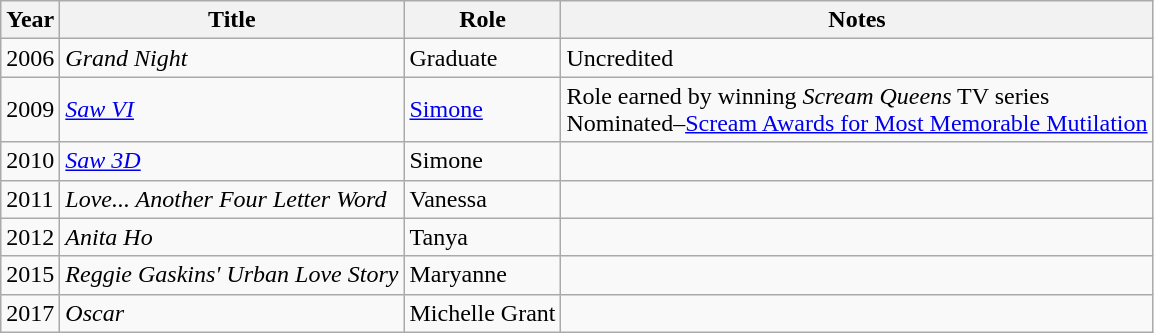<table class="wikitable sortable">
<tr>
<th scope="col">Year</th>
<th scope="col">Title</th>
<th scope="col">Role</th>
<th scope="col" class="unsortable">Notes</th>
</tr>
<tr>
<td>2006</td>
<td><em>Grand Night</em></td>
<td>Graduate</td>
<td>Uncredited</td>
</tr>
<tr>
<td>2009</td>
<td><em><a href='#'>Saw VI</a></em></td>
<td><a href='#'>Simone</a></td>
<td>Role earned by winning <em>Scream Queens</em> TV series <br> Nominated–<a href='#'>Scream Awards for Most Memorable Mutilation</a></td>
</tr>
<tr>
<td>2010</td>
<td><em><a href='#'>Saw 3D</a></em></td>
<td>Simone</td>
<td></td>
</tr>
<tr>
<td>2011</td>
<td><em>Love... Another Four Letter Word</em></td>
<td>Vanessa</td>
<td></td>
</tr>
<tr>
<td>2012</td>
<td><em>Anita Ho</em></td>
<td>Tanya</td>
<td></td>
</tr>
<tr>
<td>2015</td>
<td><em>Reggie Gaskins' Urban Love Story</em></td>
<td>Maryanne</td>
<td></td>
</tr>
<tr>
<td>2017</td>
<td><em>Oscar</em></td>
<td>Michelle Grant</td>
<td></td>
</tr>
</table>
